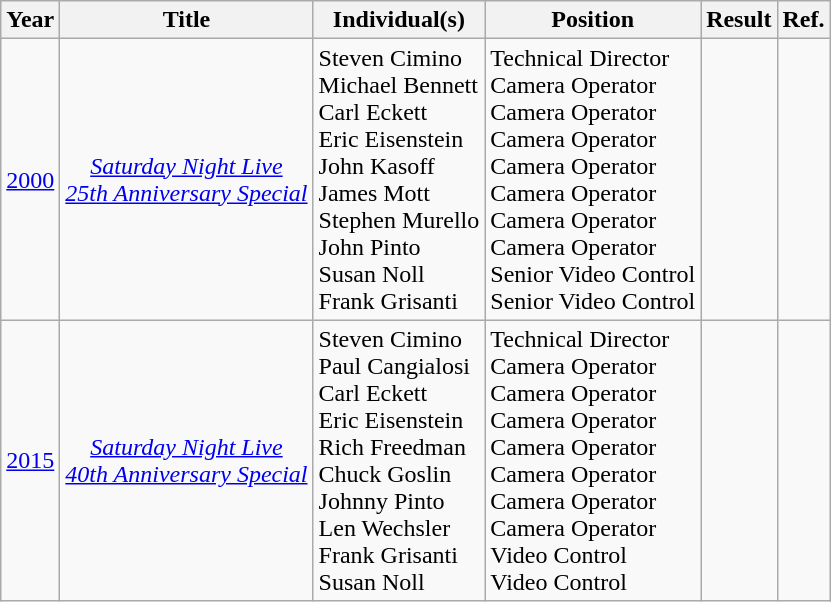<table class="wikitable">
<tr>
<th>Year</th>
<th>Title</th>
<th>Individual(s)</th>
<th>Position</th>
<th>Result</th>
<th>Ref.</th>
</tr>
<tr>
<td><a href='#'>2000</a></td>
<td align="center"><em><a href='#'>Saturday Night Live <br> 25th Anniversary Special</a></em></td>
<td>Steven Cimino <br> Michael Bennett <br> Carl Eckett <br> Eric Eisenstein <br> John Kasoff <br> James Mott <br> Stephen Murello <br> John Pinto <br> Susan Noll <br> Frank Grisanti</td>
<td>Technical Director <br> Camera Operator <br> Camera Operator <br> Camera Operator <br> Camera Operator <br> Camera Operator <br> Camera Operator <br> Camera Operator <br> Senior Video Control <br> Senior Video Control</td>
<td></td>
<td align="center"></td>
</tr>
<tr>
<td><a href='#'>2015</a></td>
<td align="center"><em><a href='#'>Saturday Night Live <br> 40th Anniversary Special</a></em></td>
<td>Steven Cimino <br> Paul Cangialosi <br> Carl Eckett <br> Eric Eisenstein <br> Rich Freedman <br> Chuck Goslin <br> Johnny Pinto <br> Len Wechsler <br> Frank Grisanti <br> Susan Noll</td>
<td>Technical Director <br> Camera Operator <br> Camera Operator <br> Camera Operator <br> Camera Operator <br> Camera Operator <br> Camera Operator <br> Camera Operator <br> Video Control <br> Video Control</td>
<td></td>
<td align="center"></td>
</tr>
</table>
